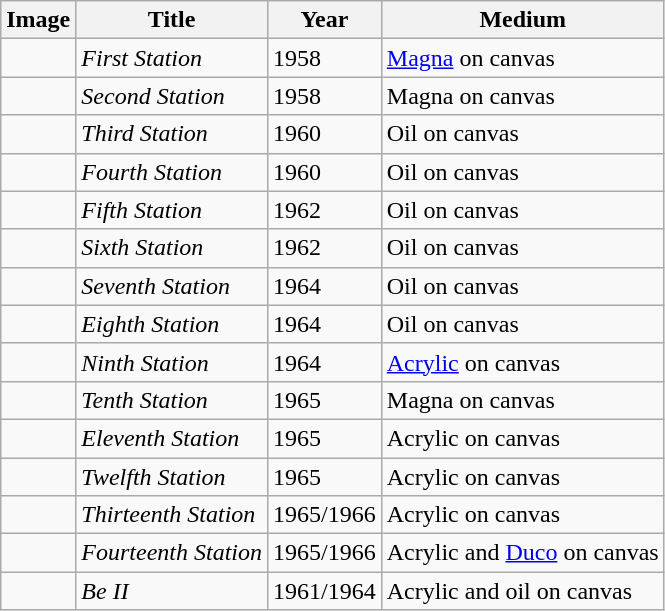<table class="wikitable">
<tr>
<th>Image</th>
<th>Title</th>
<th>Year</th>
<th>Medium</th>
</tr>
<tr>
<td></td>
<td><em>First Station</em></td>
<td>1958</td>
<td><a href='#'>Magna</a> on canvas</td>
</tr>
<tr>
<td></td>
<td><em>Second Station</em></td>
<td>1958</td>
<td>Magna on canvas</td>
</tr>
<tr>
<td></td>
<td><em>Third Station</em></td>
<td>1960</td>
<td>Oil on canvas</td>
</tr>
<tr>
<td></td>
<td><em>Fourth Station</em></td>
<td>1960</td>
<td>Oil on canvas</td>
</tr>
<tr>
<td></td>
<td><em>Fifth Station</em></td>
<td>1962</td>
<td>Oil on canvas</td>
</tr>
<tr>
<td></td>
<td><em>Sixth Station</em></td>
<td>1962</td>
<td>Oil on canvas</td>
</tr>
<tr>
<td></td>
<td><em>Seventh Station</em></td>
<td>1964</td>
<td>Oil on canvas</td>
</tr>
<tr>
<td></td>
<td><em>Eighth Station</em></td>
<td>1964</td>
<td>Oil on canvas</td>
</tr>
<tr>
<td></td>
<td><em>Ninth Station</em></td>
<td>1964</td>
<td><a href='#'>Acrylic</a> on canvas</td>
</tr>
<tr>
<td></td>
<td><em>Tenth Station</em></td>
<td>1965</td>
<td>Magna on canvas</td>
</tr>
<tr>
<td></td>
<td><em>Eleventh Station</em></td>
<td>1965</td>
<td>Acrylic on canvas</td>
</tr>
<tr>
<td></td>
<td><em>Twelfth Station</em></td>
<td>1965</td>
<td>Acrylic on canvas</td>
</tr>
<tr>
<td></td>
<td><em>Thirteenth Station</em></td>
<td>1965/1966</td>
<td>Acrylic on canvas</td>
</tr>
<tr>
<td></td>
<td><em>Fourteenth Station</em></td>
<td>1965/1966</td>
<td>Acrylic and <a href='#'>Duco</a> on canvas</td>
</tr>
<tr>
<td></td>
<td><em>Be II</em></td>
<td>1961/1964</td>
<td>Acrylic and oil on canvas</td>
</tr>
</table>
